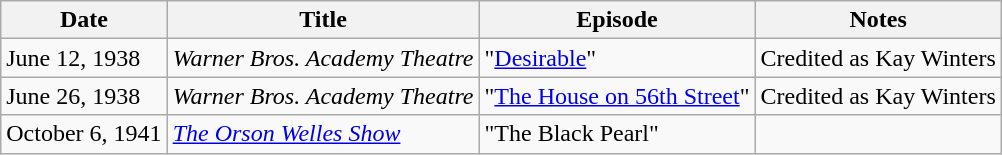<table class="wikitable">
<tr>
<th>Date</th>
<th>Title</th>
<th>Episode</th>
<th>Notes</th>
</tr>
<tr>
<td>June 12, 1938</td>
<td><em>Warner Bros. Academy Theatre</em></td>
<td>"<a href='#'>Desirable</a>"</td>
<td>Credited as Kay Winters</td>
</tr>
<tr>
<td>June 26, 1938</td>
<td><em>Warner Bros. Academy Theatre</em></td>
<td>"<a href='#'>The House on 56th Street</a>"</td>
<td>Credited as Kay Winters</td>
</tr>
<tr>
<td>October 6, 1941</td>
<td><em><a href='#'>The Orson Welles Show</a></em></td>
<td>"The Black Pearl"</td>
<td></td>
</tr>
</table>
